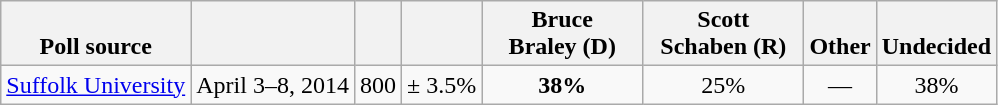<table class="wikitable" style="text-align:center">
<tr valign= bottom>
<th>Poll source</th>
<th></th>
<th></th>
<th></th>
<th style="width:100px;">Bruce<br>Braley (D)</th>
<th style="width:100px;">Scott<br>Schaben (R)</th>
<th>Other</th>
<th>Undecided</th>
</tr>
<tr>
<td align=left><a href='#'>Suffolk University</a></td>
<td>April 3–8, 2014</td>
<td>800</td>
<td>± 3.5%</td>
<td><strong>38%</strong></td>
<td>25%</td>
<td>—</td>
<td>38%</td>
</tr>
</table>
